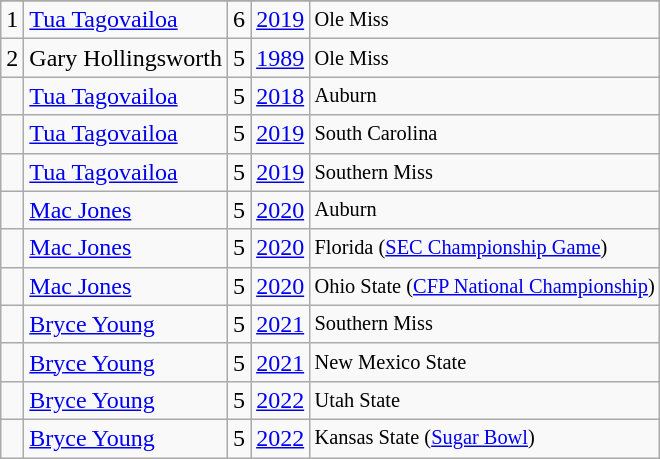<table class="wikitable">
<tr>
</tr>
<tr>
<td>1</td>
<td><a href='#'>Tua Tagovailoa</a></td>
<td>6</td>
<td><a href='#'>2019</a></td>
<td style="font-size:85%;">Ole Miss</td>
</tr>
<tr>
<td>2</td>
<td>Gary Hollingsworth</td>
<td>5</td>
<td><a href='#'>1989</a></td>
<td style="font-size:85%;">Ole Miss</td>
</tr>
<tr>
<td></td>
<td><a href='#'>Tua Tagovailoa</a></td>
<td>5</td>
<td><a href='#'>2018</a></td>
<td style="font-size:85%;">Auburn</td>
</tr>
<tr>
<td></td>
<td><a href='#'>Tua Tagovailoa</a></td>
<td>5</td>
<td><a href='#'>2019</a></td>
<td style="font-size:85%;">South Carolina</td>
</tr>
<tr>
<td></td>
<td><a href='#'>Tua Tagovailoa</a></td>
<td>5</td>
<td><a href='#'>2019</a></td>
<td style="font-size:85%;">Southern Miss</td>
</tr>
<tr>
<td></td>
<td><a href='#'>Mac Jones</a></td>
<td>5</td>
<td><a href='#'>2020</a></td>
<td style="font-size:85%;">Auburn</td>
</tr>
<tr>
<td></td>
<td><a href='#'>Mac Jones</a></td>
<td>5</td>
<td><a href='#'>2020</a></td>
<td style="font-size:85%;">Florida (<a href='#'>SEC Championship Game</a>)</td>
</tr>
<tr>
<td></td>
<td><a href='#'>Mac Jones</a></td>
<td>5</td>
<td><a href='#'>2020</a></td>
<td style="font-size:85%;">Ohio State (<a href='#'>CFP National Championship</a>)</td>
</tr>
<tr>
<td></td>
<td><a href='#'>Bryce Young</a></td>
<td>5</td>
<td><a href='#'>2021</a></td>
<td style="font-size:85%;">Southern Miss</td>
</tr>
<tr>
<td></td>
<td><a href='#'>Bryce Young</a></td>
<td>5</td>
<td><a href='#'>2021</a></td>
<td style="font-size:85%;">New Mexico State</td>
</tr>
<tr>
<td></td>
<td><a href='#'>Bryce Young</a></td>
<td>5</td>
<td><a href='#'>2022</a></td>
<td style="font-size:85%;">Utah State</td>
</tr>
<tr>
<td></td>
<td><a href='#'>Bryce Young</a></td>
<td>5</td>
<td><a href='#'>2022</a></td>
<td style="font-size:85%;">Kansas State (<a href='#'>Sugar Bowl</a>)</td>
</tr>
</table>
